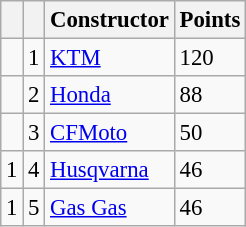<table class="wikitable" style="font-size: 95%;">
<tr>
<th></th>
<th></th>
<th>Constructor</th>
<th>Points</th>
</tr>
<tr>
<td></td>
<td align=center>1</td>
<td> <a href='#'>KTM</a></td>
<td align=left>120</td>
</tr>
<tr>
<td></td>
<td align=center>2</td>
<td> <a href='#'>Honda</a></td>
<td align=left>88</td>
</tr>
<tr>
<td></td>
<td align=center>3</td>
<td> <a href='#'>CFMoto</a></td>
<td align=left>50</td>
</tr>
<tr>
<td> 1</td>
<td align=center>4</td>
<td> <a href='#'>Husqvarna</a></td>
<td align=left>46</td>
</tr>
<tr>
<td> 1</td>
<td align=center>5</td>
<td> <a href='#'>Gas Gas</a></td>
<td align=left>46</td>
</tr>
</table>
